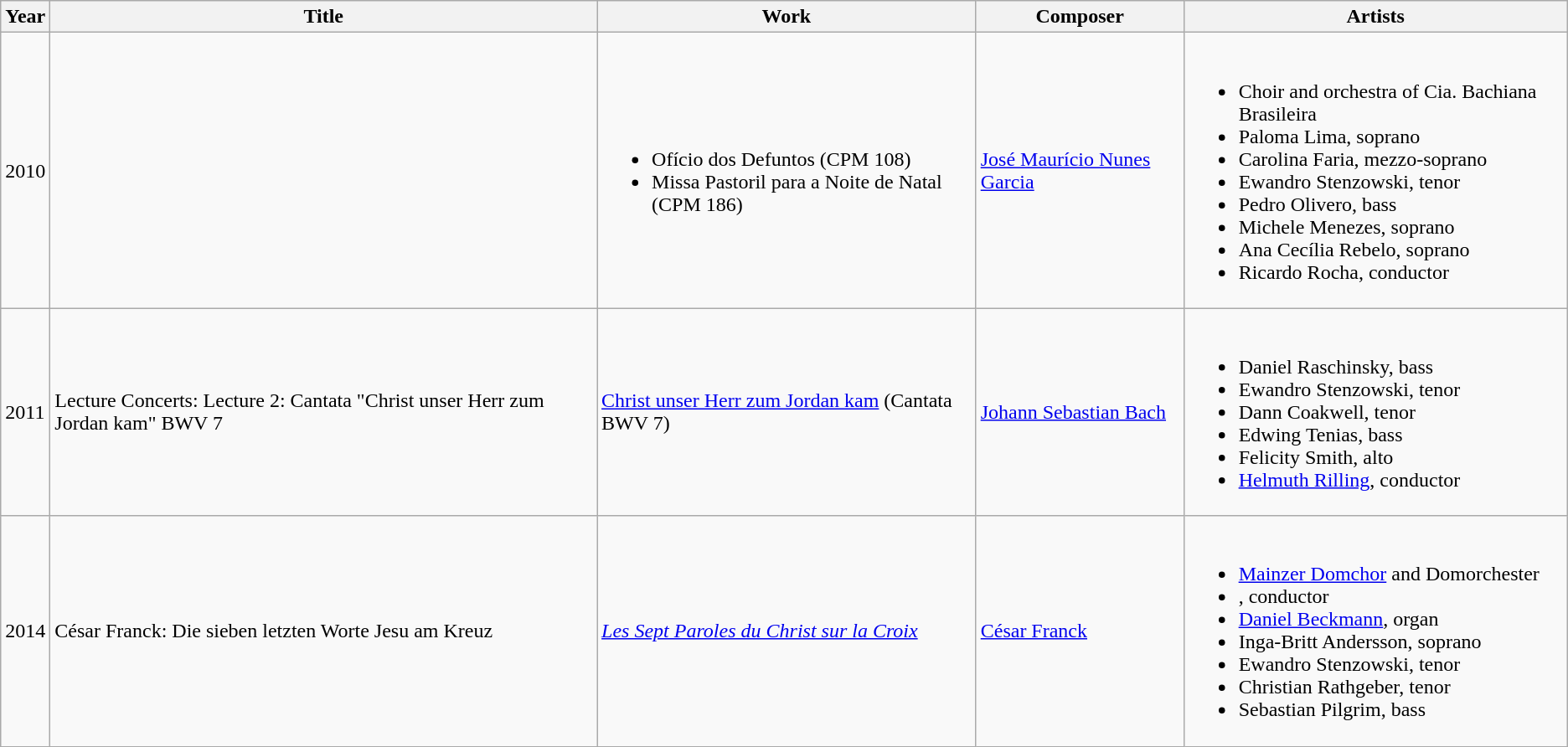<table class="wikitable">
<tr>
<th>Year</th>
<th>Title</th>
<th>Work</th>
<th>Composer</th>
<th>Artists</th>
</tr>
<tr>
<td>2010</td>
<td></td>
<td><br><ul><li>Ofício dos Defuntos (CPM 108)</li><li>Missa Pastoril para a Noite de Natal (CPM 186)</li></ul></td>
<td><a href='#'>José Maurício Nunes Garcia</a></td>
<td><br><ul><li>Choir and orchestra of Cia. Bachiana Brasileira</li><li>Paloma Lima, soprano</li><li>Carolina Faria, mezzo-soprano</li><li>Ewandro Stenzowski, tenor</li><li>Pedro Olivero, bass</li><li>Michele Menezes, soprano</li><li>Ana Cecília Rebelo, soprano</li><li>Ricardo Rocha, conductor</li></ul></td>
</tr>
<tr>
<td>2011</td>
<td Musikfest Stuttgart 2011>Lecture Concerts: Lecture 2: Cantata "Christ unser Herr zum Jordan kam" BWV 7</td>
<td><a href='#'>Christ unser Herr zum Jordan kam</a> (Cantata BWV 7)</td>
<td><a href='#'>Johann Sebastian Bach</a></td>
<td><br><ul><li>Daniel Raschinsky, bass</li><li>Ewandro Stenzowski, tenor</li><li>Dann Coakwell, tenor</li><li>Edwing Tenias, bass</li><li>Felicity Smith, alto</li><li><a href='#'>Helmuth Rilling</a>, conductor</li></ul></td>
</tr>
<tr>
<td>2014</td>
<td>César Franck: Die sieben letzten Worte Jesu am Kreuz</td>
<td><em><a href='#'>Les Sept Paroles du Christ sur la Croix</a></em></td>
<td><a href='#'>César Franck</a></td>
<td><br><ul><li><a href='#'>Mainzer Domchor</a> and Domorchester</li><li>, conductor</li><li><a href='#'>Daniel Beckmann</a>, organ</li><li>Inga-Britt Andersson, soprano</li><li>Ewandro Stenzowski, tenor</li><li>Christian Rathgeber, tenor</li><li>Sebastian Pilgrim, bass</li></ul></td>
</tr>
</table>
